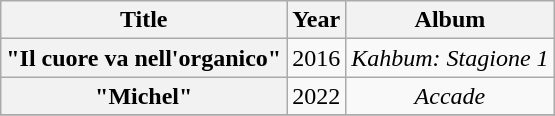<table class="wikitable plainrowheaders" style="text-align:center;">
<tr>
<th scope="col">Title</th>
<th scope="col">Year</th>
<th scope="col">Album</th>
</tr>
<tr>
<th scope="row">"Il cuore va nell'organico" <br> </th>
<td>2016</td>
<td><em>Kahbum: Stagione 1</em></td>
</tr>
<tr>
<th scope="row">"Michel"<br></th>
<td>2022</td>
<td><em>Accade</em></td>
</tr>
<tr>
</tr>
</table>
